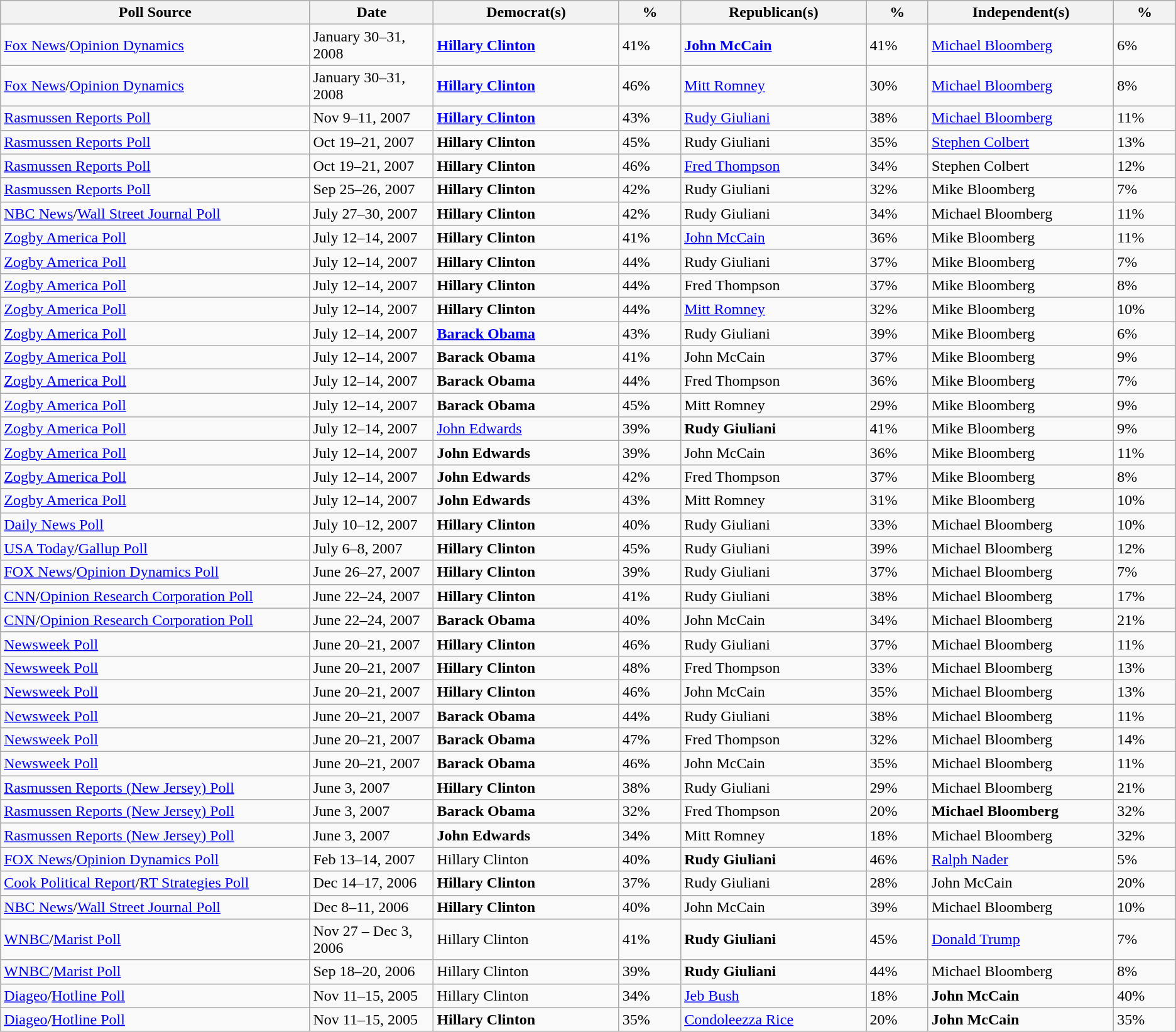<table class="wikitable sortable">
<tr>
<th width="25%">Poll Source</th>
<th width="10%">Date</th>
<th width="15%">Democrat(s)</th>
<th width="5%">%</th>
<th width="15%">Republican(s)</th>
<th width="5%">%</th>
<th width="15%">Independent(s)</th>
<th width="5%">%</th>
</tr>
<tr>
<td><a href='#'>Fox News</a>/<a href='#'>Opinion Dynamics</a></td>
<td>January 30–31, 2008</td>
<td><strong><a href='#'>Hillary Clinton</a></strong></td>
<td>41%</td>
<td><strong><a href='#'>John McCain</a></strong></td>
<td>41%</td>
<td><a href='#'>Michael Bloomberg</a></td>
<td>6%</td>
</tr>
<tr>
<td><a href='#'>Fox News</a>/<a href='#'>Opinion Dynamics</a></td>
<td>January 30–31, 2008</td>
<td><strong><a href='#'>Hillary Clinton</a></strong></td>
<td>46%</td>
<td><a href='#'>Mitt Romney</a></td>
<td>30%</td>
<td><a href='#'>Michael Bloomberg</a></td>
<td>8%</td>
</tr>
<tr>
<td><a href='#'>Rasmussen Reports Poll</a></td>
<td>Nov 9–11, 2007</td>
<td><strong><a href='#'>Hillary Clinton</a></strong></td>
<td>43%</td>
<td><a href='#'>Rudy Giuliani</a></td>
<td>38%</td>
<td><a href='#'>Michael Bloomberg</a></td>
<td>11%</td>
</tr>
<tr>
<td><a href='#'>Rasmussen Reports Poll</a></td>
<td>Oct 19–21, 2007</td>
<td><strong>Hillary Clinton</strong></td>
<td>45%</td>
<td>Rudy Giuliani</td>
<td>35%</td>
<td><a href='#'>Stephen Colbert</a></td>
<td>13%</td>
</tr>
<tr>
<td><a href='#'>Rasmussen Reports Poll</a></td>
<td>Oct 19–21, 2007</td>
<td><strong>Hillary Clinton</strong></td>
<td>46%</td>
<td><a href='#'>Fred Thompson</a></td>
<td>34%</td>
<td>Stephen Colbert</td>
<td>12%</td>
</tr>
<tr>
<td><a href='#'>Rasmussen Reports Poll</a></td>
<td>Sep 25–26, 2007</td>
<td><strong>Hillary Clinton</strong></td>
<td>42%</td>
<td>Rudy Giuliani</td>
<td>32%</td>
<td>Mike Bloomberg</td>
<td>7%</td>
</tr>
<tr>
<td><a href='#'>NBC News</a>/<a href='#'>Wall Street Journal Poll</a></td>
<td>July 27–30, 2007</td>
<td><strong>Hillary Clinton</strong></td>
<td>42%</td>
<td>Rudy Giuliani</td>
<td>34%</td>
<td>Michael Bloomberg</td>
<td>11%</td>
</tr>
<tr>
<td><a href='#'>Zogby America Poll</a></td>
<td>July 12–14, 2007</td>
<td><strong>Hillary Clinton</strong></td>
<td>41%</td>
<td><a href='#'>John McCain</a></td>
<td>36%</td>
<td>Mike Bloomberg</td>
<td>11%</td>
</tr>
<tr>
<td><a href='#'>Zogby America Poll</a></td>
<td>July 12–14, 2007</td>
<td><strong>Hillary Clinton</strong></td>
<td>44%</td>
<td>Rudy Giuliani</td>
<td>37%</td>
<td>Mike Bloomberg</td>
<td>7%</td>
</tr>
<tr>
<td><a href='#'>Zogby America Poll</a></td>
<td>July 12–14, 2007</td>
<td><strong>Hillary Clinton</strong></td>
<td>44%</td>
<td>Fred Thompson</td>
<td>37%</td>
<td>Mike Bloomberg</td>
<td>8%</td>
</tr>
<tr>
<td><a href='#'>Zogby America Poll</a></td>
<td>July 12–14, 2007</td>
<td><strong>Hillary Clinton</strong></td>
<td>44%</td>
<td><a href='#'>Mitt Romney</a></td>
<td>32%</td>
<td>Mike Bloomberg</td>
<td>10%</td>
</tr>
<tr>
<td><a href='#'>Zogby America Poll</a></td>
<td>July 12–14, 2007</td>
<td><strong><a href='#'>Barack Obama</a></strong></td>
<td>43%</td>
<td>Rudy Giuliani</td>
<td>39%</td>
<td>Mike Bloomberg</td>
<td>6%</td>
</tr>
<tr>
<td><a href='#'>Zogby America Poll</a></td>
<td>July 12–14, 2007</td>
<td><strong>Barack Obama</strong></td>
<td>41%</td>
<td>John McCain</td>
<td>37%</td>
<td>Mike Bloomberg</td>
<td>9%</td>
</tr>
<tr>
<td><a href='#'>Zogby America Poll</a></td>
<td>July 12–14, 2007</td>
<td><strong>Barack Obama</strong></td>
<td>44%</td>
<td>Fred Thompson</td>
<td>36%</td>
<td>Mike Bloomberg</td>
<td>7%</td>
</tr>
<tr>
<td><a href='#'>Zogby America Poll</a></td>
<td>July 12–14, 2007</td>
<td><strong>Barack Obama</strong></td>
<td>45%</td>
<td>Mitt Romney</td>
<td>29%</td>
<td>Mike Bloomberg</td>
<td>9%</td>
</tr>
<tr>
<td><a href='#'>Zogby America Poll</a></td>
<td>July 12–14, 2007</td>
<td><a href='#'>John Edwards</a></td>
<td>39%</td>
<td><strong>Rudy Giuliani</strong></td>
<td>41%</td>
<td>Mike Bloomberg</td>
<td>9%</td>
</tr>
<tr>
<td><a href='#'>Zogby America Poll</a></td>
<td>July 12–14, 2007</td>
<td><strong>John Edwards</strong></td>
<td>39%</td>
<td>John McCain</td>
<td>36%</td>
<td>Mike Bloomberg</td>
<td>11%</td>
</tr>
<tr>
<td><a href='#'>Zogby America Poll</a></td>
<td>July 12–14, 2007</td>
<td><strong>John Edwards</strong></td>
<td>42%</td>
<td>Fred Thompson</td>
<td>37%</td>
<td>Mike Bloomberg</td>
<td>8%</td>
</tr>
<tr>
<td><a href='#'>Zogby America Poll</a></td>
<td>July 12–14, 2007</td>
<td><strong>John Edwards</strong></td>
<td>43%</td>
<td>Mitt Romney</td>
<td>31%</td>
<td>Mike Bloomberg</td>
<td>10%</td>
</tr>
<tr>
<td><a href='#'>Daily News Poll</a></td>
<td>July 10–12, 2007</td>
<td><strong>Hillary Clinton</strong></td>
<td>40%</td>
<td>Rudy Giuliani</td>
<td>33%</td>
<td>Michael Bloomberg</td>
<td>10%</td>
</tr>
<tr>
<td><a href='#'>USA Today</a>/<a href='#'>Gallup Poll</a></td>
<td>July 6–8, 2007</td>
<td><strong>Hillary Clinton</strong></td>
<td>45%</td>
<td>Rudy Giuliani</td>
<td>39%</td>
<td>Michael Bloomberg</td>
<td>12%</td>
</tr>
<tr>
<td><a href='#'>FOX News</a>/<a href='#'>Opinion Dynamics Poll</a></td>
<td>June 26–27, 2007</td>
<td><strong>Hillary Clinton</strong></td>
<td>39%</td>
<td>Rudy Giuliani</td>
<td>37%</td>
<td>Michael Bloomberg</td>
<td>7%</td>
</tr>
<tr>
<td><a href='#'>CNN</a>/<a href='#'>Opinion Research Corporation Poll</a></td>
<td>June 22–24, 2007</td>
<td><strong>Hillary Clinton</strong></td>
<td>41%</td>
<td>Rudy Giuliani</td>
<td>38%</td>
<td>Michael Bloomberg</td>
<td>17%</td>
</tr>
<tr>
<td><a href='#'>CNN</a>/<a href='#'>Opinion Research Corporation Poll</a></td>
<td>June 22–24, 2007</td>
<td><strong>Barack Obama</strong></td>
<td>40%</td>
<td>John McCain</td>
<td>34%</td>
<td>Michael Bloomberg</td>
<td>21%</td>
</tr>
<tr>
<td><a href='#'>Newsweek Poll</a></td>
<td>June 20–21, 2007</td>
<td><strong>Hillary Clinton</strong></td>
<td>46%</td>
<td>Rudy Giuliani</td>
<td>37%</td>
<td>Michael Bloomberg</td>
<td>11%</td>
</tr>
<tr>
<td><a href='#'>Newsweek Poll</a></td>
<td>June 20–21, 2007</td>
<td><strong>Hillary Clinton</strong></td>
<td>48%</td>
<td>Fred Thompson</td>
<td>33%</td>
<td>Michael Bloomberg</td>
<td>13%</td>
</tr>
<tr>
<td><a href='#'>Newsweek Poll</a></td>
<td>June 20–21, 2007</td>
<td><strong>Hillary Clinton</strong></td>
<td>46%</td>
<td>John McCain</td>
<td>35%</td>
<td>Michael Bloomberg</td>
<td>13%</td>
</tr>
<tr>
<td><a href='#'>Newsweek Poll</a></td>
<td>June 20–21, 2007</td>
<td><strong>Barack Obama</strong></td>
<td>44%</td>
<td>Rudy Giuliani</td>
<td>38%</td>
<td>Michael Bloomberg</td>
<td>11%</td>
</tr>
<tr>
<td><a href='#'>Newsweek Poll</a></td>
<td>June 20–21, 2007</td>
<td><strong>Barack Obama</strong></td>
<td>47%</td>
<td>Fred Thompson</td>
<td>32%</td>
<td>Michael Bloomberg</td>
<td>14%</td>
</tr>
<tr>
<td><a href='#'>Newsweek Poll</a></td>
<td>June 20–21, 2007</td>
<td><strong>Barack Obama</strong></td>
<td>46%</td>
<td>John McCain</td>
<td>35%</td>
<td>Michael Bloomberg</td>
<td>11%</td>
</tr>
<tr>
<td><a href='#'>Rasmussen Reports (New Jersey) Poll</a></td>
<td>June 3, 2007</td>
<td><strong>Hillary Clinton</strong></td>
<td>38%</td>
<td>Rudy Giuliani</td>
<td>29%</td>
<td>Michael Bloomberg</td>
<td>21%</td>
</tr>
<tr>
<td><a href='#'>Rasmussen Reports (New Jersey) Poll</a></td>
<td>June 3, 2007</td>
<td><strong>Barack Obama</strong></td>
<td>32%</td>
<td>Fred Thompson</td>
<td>20%</td>
<td><strong>Michael Bloomberg</strong></td>
<td>32%</td>
</tr>
<tr>
<td><a href='#'>Rasmussen Reports (New Jersey) Poll</a></td>
<td>June 3, 2007</td>
<td><strong>John Edwards</strong></td>
<td>34%</td>
<td>Mitt Romney</td>
<td>18%</td>
<td>Michael Bloomberg</td>
<td>32%</td>
</tr>
<tr>
<td><a href='#'>FOX News</a>/<a href='#'>Opinion Dynamics Poll</a></td>
<td>Feb 13–14, 2007</td>
<td>Hillary Clinton</td>
<td>40%</td>
<td><strong>Rudy Giuliani</strong></td>
<td>46%</td>
<td><a href='#'>Ralph Nader</a></td>
<td>5%</td>
</tr>
<tr>
<td><a href='#'>Cook Political Report</a>/<a href='#'>RT Strategies Poll</a></td>
<td>Dec 14–17, 2006</td>
<td><strong>Hillary Clinton</strong></td>
<td>37%</td>
<td>Rudy Giuliani</td>
<td>28%</td>
<td>John McCain</td>
<td>20%</td>
</tr>
<tr>
<td><a href='#'>NBC News</a>/<a href='#'>Wall Street Journal Poll</a></td>
<td>Dec 8–11, 2006</td>
<td><strong>Hillary Clinton</strong></td>
<td>40%</td>
<td>John McCain</td>
<td>39%</td>
<td>Michael Bloomberg</td>
<td>10%</td>
</tr>
<tr>
<td><a href='#'>WNBC</a>/<a href='#'>Marist Poll</a></td>
<td>Nov 27 – Dec 3, 2006</td>
<td>Hillary Clinton</td>
<td>41%</td>
<td><strong>Rudy Giuliani</strong></td>
<td>45%</td>
<td><a href='#'>Donald Trump</a></td>
<td>7%</td>
</tr>
<tr>
<td><a href='#'>WNBC</a>/<a href='#'>Marist Poll</a></td>
<td>Sep 18–20, 2006</td>
<td>Hillary Clinton</td>
<td>39%</td>
<td><strong>Rudy Giuliani</strong></td>
<td>44%</td>
<td>Michael Bloomberg</td>
<td>8%</td>
</tr>
<tr>
<td><a href='#'>Diageo</a>/<a href='#'>Hotline Poll</a></td>
<td>Nov 11–15, 2005</td>
<td>Hillary Clinton</td>
<td>34%</td>
<td><a href='#'>Jeb Bush</a></td>
<td>18%</td>
<td><strong>John McCain</strong></td>
<td>40%</td>
</tr>
<tr>
<td><a href='#'>Diageo</a>/<a href='#'>Hotline Poll</a></td>
<td>Nov 11–15, 2005</td>
<td><strong>Hillary Clinton</strong></td>
<td>35%</td>
<td><a href='#'>Condoleezza Rice</a></td>
<td>20%</td>
<td><strong>John McCain</strong></td>
<td>35%</td>
</tr>
</table>
